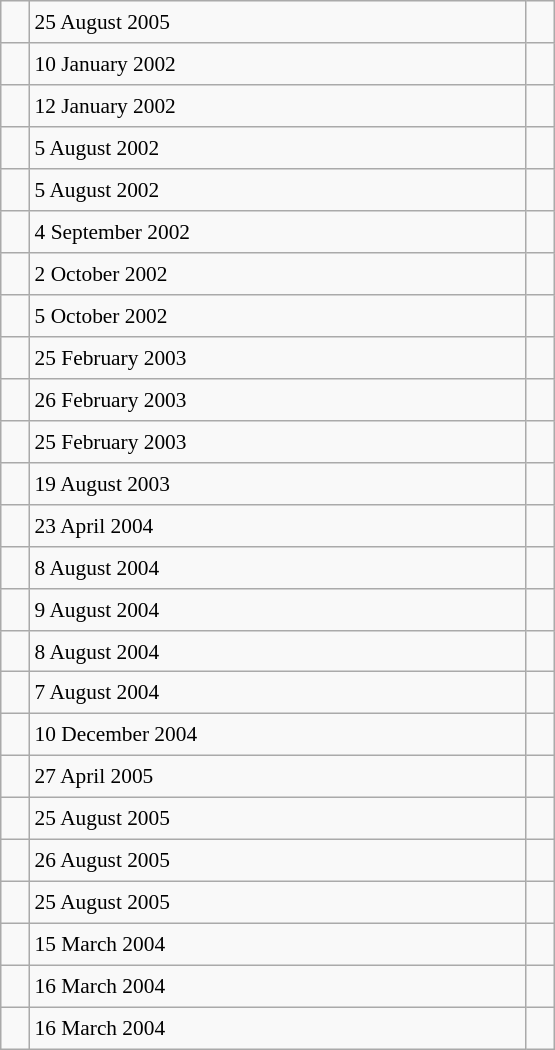<table class="wikitable" style="font-size: 89%; float: left; width: 26em; margin-right: 1em; height: 700px">
<tr>
<td></td>
<td>25 August 2005</td>
<td></td>
</tr>
<tr>
<td></td>
<td>10 January 2002</td>
<td></td>
</tr>
<tr>
<td></td>
<td>12 January 2002</td>
<td></td>
</tr>
<tr>
<td></td>
<td>5 August 2002</td>
<td></td>
</tr>
<tr>
<td></td>
<td>5 August 2002</td>
<td></td>
</tr>
<tr>
<td></td>
<td>4 September 2002</td>
<td></td>
</tr>
<tr>
<td></td>
<td>2 October 2002</td>
<td></td>
</tr>
<tr>
<td></td>
<td>5 October 2002</td>
<td></td>
</tr>
<tr>
<td></td>
<td>25 February 2003</td>
<td></td>
</tr>
<tr>
<td></td>
<td>26 February 2003</td>
<td></td>
</tr>
<tr>
<td></td>
<td>25 February 2003</td>
<td></td>
</tr>
<tr>
<td></td>
<td>19 August 2003</td>
<td></td>
</tr>
<tr>
<td></td>
<td>23 April 2004</td>
<td></td>
</tr>
<tr>
<td></td>
<td>8 August 2004</td>
<td></td>
</tr>
<tr>
<td></td>
<td>9 August 2004</td>
<td></td>
</tr>
<tr>
<td></td>
<td>8 August 2004</td>
<td></td>
</tr>
<tr>
<td></td>
<td>7 August 2004</td>
<td></td>
</tr>
<tr>
<td></td>
<td>10 December 2004</td>
<td></td>
</tr>
<tr>
<td></td>
<td>27 April 2005</td>
<td></td>
</tr>
<tr>
<td></td>
<td>25 August 2005</td>
<td></td>
</tr>
<tr>
<td></td>
<td>26 August 2005</td>
<td></td>
</tr>
<tr>
<td></td>
<td>25 August 2005</td>
<td></td>
</tr>
<tr>
<td></td>
<td>15 March 2004</td>
<td></td>
</tr>
<tr>
<td></td>
<td>16 March 2004</td>
<td></td>
</tr>
<tr>
<td></td>
<td>16 March 2004</td>
<td></td>
</tr>
</table>
